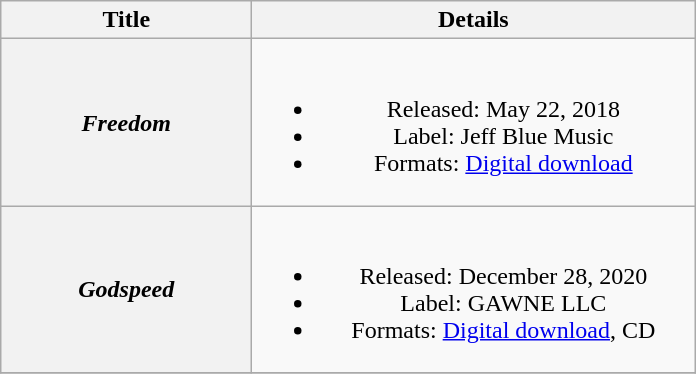<table class="wikitable plainrowheaders" style="text-align:center;">
<tr>
<th scope="col" style="width:10em;">Title</th>
<th scope="col" style="width:18em;">Details</th>
</tr>
<tr>
<th scope="row"><em>Freedom</em></th>
<td><br><ul><li>Released: May 22, 2018</li><li>Label: Jeff Blue Music</li><li>Formats: <a href='#'>Digital download</a></li></ul></td>
</tr>
<tr>
<th scope="row"><em>Godspeed</em></th>
<td><br><ul><li>Released: December 28, 2020</li><li>Label: GAWNE LLC</li><li>Formats: <a href='#'>Digital download</a>, CD</li></ul></td>
</tr>
<tr>
</tr>
</table>
